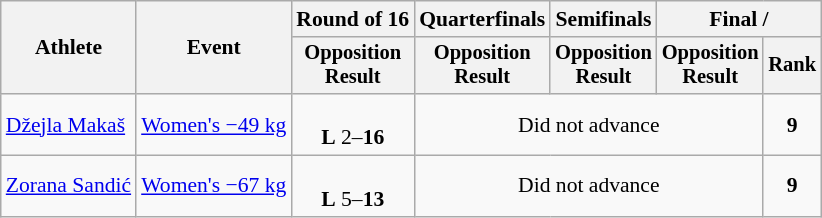<table class="wikitable" style="font-size:90%">
<tr>
<th rowspan="2">Athlete</th>
<th rowspan="2">Event</th>
<th>Round of 16</th>
<th>Quarterfinals</th>
<th>Semifinals</th>
<th colspan=2>Final / </th>
</tr>
<tr style="font-size:95%">
<th>Opposition<br>Result</th>
<th>Opposition<br>Result</th>
<th>Opposition<br>Result</th>
<th>Opposition<br>Result</th>
<th>Rank</th>
</tr>
<tr align=center>
<td align=left><a href='#'>Džejla Makaš</a></td>
<td align=left><a href='#'>Women's −49 kg</a></td>
<td> <br><strong>L</strong> 2–<strong>16</strong></td>
<td colspan=3>Did not advance</td>
<td><strong>9</strong></td>
</tr>
<tr align=center>
<td align=left><a href='#'>Zorana Sandić</a></td>
<td align=left><a href='#'>Women's −67 kg</a></td>
<td> <br><strong>L</strong> 5–<strong>13</strong></td>
<td colspan=3>Did not advance</td>
<td><strong>9</strong></td>
</tr>
</table>
